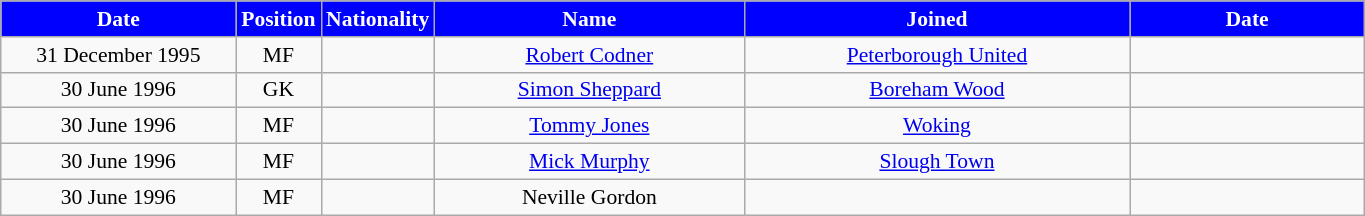<table class="wikitable"  style="text-align:center; font-size:90%; ">
<tr>
<th style="background:#00f; color:white; width:150px;">Date</th>
<th style="background:#00f; color:white; width:50px;">Position</th>
<th style="background:#00f; color:white; width:50px;">Nationality</th>
<th style="background:#00f; color:white; width:200px;">Name</th>
<th style="background:#00f; color:white; width:250px;">Joined</th>
<th style="background:#00f; color:white; width:150px;">Date</th>
</tr>
<tr>
<td>31 December 1995</td>
<td>MF</td>
<td></td>
<td><a href='#'>Robert Codner</a></td>
<td><a href='#'>Peterborough United</a></td>
<td></td>
</tr>
<tr>
<td>30 June 1996</td>
<td>GK</td>
<td></td>
<td><a href='#'>Simon Sheppard</a></td>
<td><a href='#'>Boreham Wood</a></td>
<td></td>
</tr>
<tr>
<td>30 June 1996</td>
<td>MF</td>
<td></td>
<td><a href='#'>Tommy Jones</a></td>
<td><a href='#'>Woking</a></td>
<td></td>
</tr>
<tr>
<td>30 June 1996</td>
<td>MF</td>
<td></td>
<td><a href='#'>Mick Murphy</a></td>
<td><a href='#'>Slough Town</a></td>
<td></td>
</tr>
<tr>
<td>30 June 1996</td>
<td>MF</td>
<td></td>
<td>Neville Gordon</td>
<td></td>
<td></td>
</tr>
</table>
